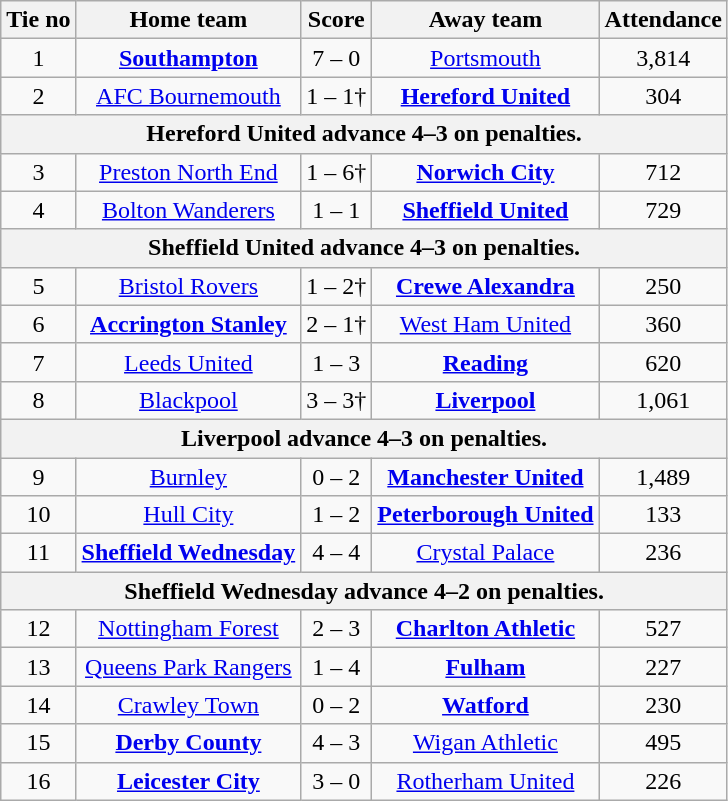<table class="wikitable" style="text-align:center">
<tr>
<th>Tie no</th>
<th>Home team</th>
<th>Score</th>
<th>Away team</th>
<th>Attendance</th>
</tr>
<tr>
<td>1</td>
<td><strong><a href='#'>Southampton</a></strong></td>
<td>7 – 0</td>
<td><a href='#'>Portsmouth</a></td>
<td>3,814</td>
</tr>
<tr>
<td>2</td>
<td><a href='#'>AFC Bournemouth</a></td>
<td>1 – 1†</td>
<td><strong><a href='#'>Hereford United</a></strong></td>
<td>304</td>
</tr>
<tr>
<th colspan="5">Hereford United advance 4–3 on penalties.</th>
</tr>
<tr>
<td>3</td>
<td><a href='#'>Preston North End</a></td>
<td>1 – 6†</td>
<td><strong><a href='#'>Norwich City</a></strong></td>
<td>712</td>
</tr>
<tr>
<td>4</td>
<td><a href='#'>Bolton Wanderers</a></td>
<td>1 – 1</td>
<td><strong><a href='#'>Sheffield United</a></strong></td>
<td>729</td>
</tr>
<tr>
<th colspan="5">Sheffield United advance 4–3 on penalties.</th>
</tr>
<tr>
<td>5</td>
<td><a href='#'>Bristol Rovers</a></td>
<td>1 – 2†</td>
<td><strong><a href='#'>Crewe Alexandra</a></strong></td>
<td>250</td>
</tr>
<tr>
<td>6</td>
<td><strong><a href='#'>Accrington Stanley</a></strong></td>
<td>2 – 1†</td>
<td><a href='#'>West Ham United</a></td>
<td>360</td>
</tr>
<tr>
<td>7</td>
<td><a href='#'>Leeds United</a></td>
<td>1 – 3</td>
<td><strong><a href='#'>Reading</a></strong></td>
<td>620</td>
</tr>
<tr>
<td>8</td>
<td><a href='#'>Blackpool</a></td>
<td>3 – 3†</td>
<td><strong><a href='#'>Liverpool</a></strong></td>
<td>1,061</td>
</tr>
<tr>
<th colspan="5">Liverpool advance 4–3 on penalties.</th>
</tr>
<tr>
<td>9</td>
<td><a href='#'>Burnley</a></td>
<td>0 – 2</td>
<td><strong><a href='#'>Manchester United</a></strong></td>
<td>1,489</td>
</tr>
<tr>
<td>10</td>
<td><a href='#'>Hull City</a></td>
<td>1 – 2</td>
<td><strong><a href='#'>Peterborough United</a></strong></td>
<td>133</td>
</tr>
<tr>
<td>11</td>
<td><strong><a href='#'>Sheffield Wednesday</a></strong></td>
<td>4 – 4</td>
<td><a href='#'>Crystal Palace</a></td>
<td>236</td>
</tr>
<tr>
<th colspan="5">Sheffield Wednesday advance 4–2 on penalties.</th>
</tr>
<tr>
<td>12</td>
<td><a href='#'>Nottingham Forest</a></td>
<td>2 – 3</td>
<td><strong><a href='#'>Charlton Athletic</a></strong></td>
<td>527</td>
</tr>
<tr>
<td>13</td>
<td><a href='#'>Queens Park Rangers</a></td>
<td>1 – 4</td>
<td><strong><a href='#'>Fulham</a></strong></td>
<td>227</td>
</tr>
<tr>
<td>14</td>
<td><a href='#'>Crawley Town</a></td>
<td>0 – 2</td>
<td><strong><a href='#'>Watford</a></strong></td>
<td>230</td>
</tr>
<tr>
<td>15</td>
<td><strong><a href='#'>Derby County</a></strong></td>
<td>4 – 3</td>
<td><a href='#'>Wigan Athletic</a></td>
<td>495</td>
</tr>
<tr>
<td>16</td>
<td><strong><a href='#'>Leicester City</a></strong></td>
<td>3 – 0</td>
<td><a href='#'>Rotherham United</a></td>
<td>226</td>
</tr>
</table>
